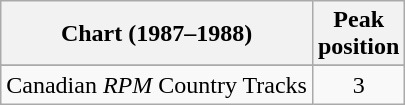<table class="wikitable sortable">
<tr>
<th align="left">Chart (1987–1988)</th>
<th align="center">Peak<br>position</th>
</tr>
<tr>
</tr>
<tr>
<td align="left">Canadian <em>RPM</em> Country Tracks</td>
<td align="center">3</td>
</tr>
</table>
